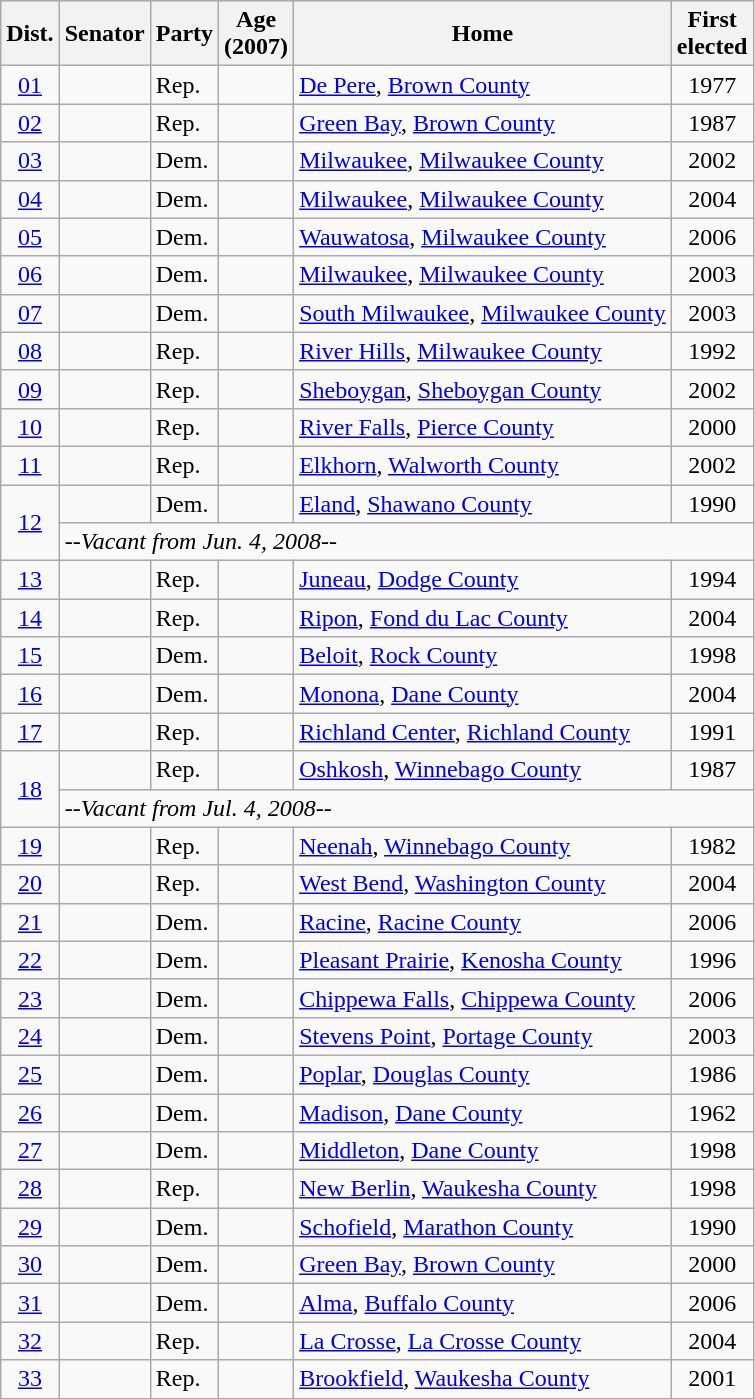<table class="wikitable sortable">
<tr>
<th>Dist.</th>
<th>Senator</th>
<th>Party</th>
<th>Age<br>(2007)</th>
<th>Home</th>
<th>First<br>elected</th>
</tr>
<tr>
<td align="center"><a href='#'>01</a></td>
<td></td>
<td>Rep.</td>
<td align="center"></td>
<td><a href='#'>De Pere</a>, <a href='#'>Brown County</a></td>
<td align="center">1977</td>
</tr>
<tr>
<td align="center"><a href='#'>02</a></td>
<td></td>
<td>Rep.</td>
<td align="center"></td>
<td><a href='#'>Green Bay</a>, <a href='#'>Brown County</a></td>
<td align="center">1987</td>
</tr>
<tr>
<td align="center"><a href='#'>03</a></td>
<td></td>
<td>Dem.</td>
<td align="center"></td>
<td><a href='#'>Milwaukee</a>, <a href='#'>Milwaukee County</a></td>
<td align="center">2002</td>
</tr>
<tr>
<td align="center"><a href='#'>04</a></td>
<td></td>
<td>Dem.</td>
<td align="center"></td>
<td><a href='#'>Milwaukee</a>, <a href='#'>Milwaukee County</a></td>
<td align="center">2004</td>
</tr>
<tr>
<td align="center"><a href='#'>05</a></td>
<td></td>
<td>Dem.</td>
<td align="center"></td>
<td><a href='#'>Wauwatosa</a>, <a href='#'>Milwaukee County</a></td>
<td align="center">2006</td>
</tr>
<tr>
<td align="center"><a href='#'>06</a></td>
<td></td>
<td>Dem.</td>
<td align="center"></td>
<td><a href='#'>Milwaukee</a>, <a href='#'>Milwaukee County</a></td>
<td align="center">2003</td>
</tr>
<tr>
<td align="center"><a href='#'>07</a></td>
<td></td>
<td>Dem.</td>
<td align="center"></td>
<td><a href='#'>South Milwaukee</a>, <a href='#'>Milwaukee County</a></td>
<td align="center">2003</td>
</tr>
<tr>
<td align="center"><a href='#'>08</a></td>
<td></td>
<td>Rep.</td>
<td align="center"></td>
<td><a href='#'>River Hills</a>, <a href='#'>Milwaukee County</a></td>
<td align="center">1992</td>
</tr>
<tr>
<td align="center"><a href='#'>09</a></td>
<td></td>
<td>Rep.</td>
<td align="center"></td>
<td><a href='#'>Sheboygan</a>, <a href='#'>Sheboygan County</a></td>
<td align="center">2002</td>
</tr>
<tr>
<td align="center"><a href='#'>10</a></td>
<td></td>
<td>Rep.</td>
<td align="center"></td>
<td><a href='#'>River Falls</a>, <a href='#'>Pierce County</a></td>
<td align="center">2000</td>
</tr>
<tr>
<td align="center"><a href='#'>11</a></td>
<td></td>
<td>Rep.</td>
<td align="center"></td>
<td><a href='#'>Elkhorn</a>, <a href='#'>Walworth County</a></td>
<td align="center">2002</td>
</tr>
<tr>
<td rowspan="2" align="center"><a href='#'>12</a></td>
<td> </td>
<td>Dem.</td>
<td align="center"></td>
<td><a href='#'>Eland</a>, <a href='#'>Shawano County</a></td>
<td align="center">1990</td>
</tr>
<tr>
<td colspan="5"><em>--Vacant from Jun. 4, 2008--</em></td>
</tr>
<tr>
<td align="center"><a href='#'>13</a></td>
<td></td>
<td>Rep.</td>
<td align="center"></td>
<td><a href='#'>Juneau</a>, <a href='#'>Dodge County</a></td>
<td align="center">1994</td>
</tr>
<tr>
<td align="center"><a href='#'>14</a></td>
<td></td>
<td>Rep.</td>
<td align="center"></td>
<td><a href='#'>Ripon</a>, <a href='#'>Fond du Lac County</a></td>
<td align="center">2004</td>
</tr>
<tr>
<td align="center"><a href='#'>15</a></td>
<td></td>
<td>Dem.</td>
<td align="center"></td>
<td><a href='#'>Beloit</a>, <a href='#'>Rock County</a></td>
<td align="center">1998</td>
</tr>
<tr>
<td align="center"><a href='#'>16</a></td>
<td></td>
<td>Dem.</td>
<td align="center"></td>
<td><a href='#'>Monona</a>, <a href='#'>Dane County</a></td>
<td align="center">2004</td>
</tr>
<tr>
<td align="center"><a href='#'>17</a></td>
<td></td>
<td>Rep.</td>
<td align="center"></td>
<td><a href='#'>Richland Center</a>, <a href='#'>Richland County</a></td>
<td align="center">1991</td>
</tr>
<tr>
<td rowspan="2" align="center"><a href='#'>18</a></td>
<td> </td>
<td>Rep.</td>
<td align="center"></td>
<td><a href='#'>Oshkosh</a>, <a href='#'>Winnebago County</a></td>
<td align="center">1987</td>
</tr>
<tr>
<td colspan="5"><em>--Vacant from Jul. 4, 2008--</em></td>
</tr>
<tr>
<td align="center"><a href='#'>19</a></td>
<td></td>
<td>Rep.</td>
<td align="center"></td>
<td><a href='#'>Neenah</a>, <a href='#'>Winnebago County</a></td>
<td align="center">1982</td>
</tr>
<tr>
<td align="center"><a href='#'>20</a></td>
<td></td>
<td>Rep.</td>
<td align="center"></td>
<td><a href='#'>West Bend</a>, <a href='#'>Washington County</a></td>
<td align="center">2004</td>
</tr>
<tr>
<td align="center"><a href='#'>21</a></td>
<td></td>
<td>Dem.</td>
<td align="center"></td>
<td><a href='#'>Racine</a>, <a href='#'>Racine County</a></td>
<td align="center">2006</td>
</tr>
<tr>
<td align="center"><a href='#'>22</a></td>
<td></td>
<td>Dem.</td>
<td align="center"></td>
<td><a href='#'>Pleasant Prairie</a>, <a href='#'>Kenosha County</a></td>
<td align="center">1996</td>
</tr>
<tr>
<td align="center"><a href='#'>23</a></td>
<td></td>
<td>Dem.</td>
<td align="center"></td>
<td><a href='#'>Chippewa Falls</a>, <a href='#'>Chippewa County</a></td>
<td align="center">2006</td>
</tr>
<tr>
<td align="center"><a href='#'>24</a></td>
<td></td>
<td>Dem.</td>
<td align="center"></td>
<td><a href='#'>Stevens Point</a>, <a href='#'>Portage County</a></td>
<td align="center">2003</td>
</tr>
<tr>
<td align="center"><a href='#'>25</a></td>
<td></td>
<td>Dem.</td>
<td align="center"></td>
<td><a href='#'>Poplar</a>, <a href='#'>Douglas County</a></td>
<td align="center">1986</td>
</tr>
<tr>
<td align="center"><a href='#'>26</a></td>
<td></td>
<td>Dem.</td>
<td align="center"></td>
<td><a href='#'>Madison</a>, <a href='#'>Dane County</a></td>
<td align="center">1962</td>
</tr>
<tr>
<td align="center"><a href='#'>27</a></td>
<td></td>
<td>Dem.</td>
<td align="center"></td>
<td><a href='#'>Middleton</a>, <a href='#'>Dane County</a></td>
<td align="center">1998</td>
</tr>
<tr>
<td align="center"><a href='#'>28</a></td>
<td></td>
<td>Rep.</td>
<td align="center"></td>
<td><a href='#'>New Berlin</a>, <a href='#'>Waukesha County</a></td>
<td align="center">1998</td>
</tr>
<tr>
<td align="center"><a href='#'>29</a></td>
<td></td>
<td>Dem.</td>
<td align="center"></td>
<td><a href='#'>Schofield</a>, <a href='#'>Marathon County</a></td>
<td align="center">1990</td>
</tr>
<tr>
<td align="center"><a href='#'>30</a></td>
<td></td>
<td>Dem.</td>
<td align="center"></td>
<td><a href='#'>Green Bay</a>, <a href='#'>Brown County</a></td>
<td align="center">2000</td>
</tr>
<tr>
<td align="center"><a href='#'>31</a></td>
<td></td>
<td>Dem.</td>
<td align="center"></td>
<td><a href='#'>Alma</a>, <a href='#'>Buffalo County</a></td>
<td align="center">2006</td>
</tr>
<tr>
<td align="center"><a href='#'>32</a></td>
<td></td>
<td>Rep.</td>
<td align="center"></td>
<td><a href='#'>La Crosse</a>, <a href='#'>La Crosse County</a></td>
<td align="center">2004</td>
</tr>
<tr>
<td align="center"><a href='#'>33</a></td>
<td></td>
<td>Rep.</td>
<td align="center"></td>
<td><a href='#'>Brookfield</a>, <a href='#'>Waukesha County</a></td>
<td align="center">2001</td>
</tr>
</table>
